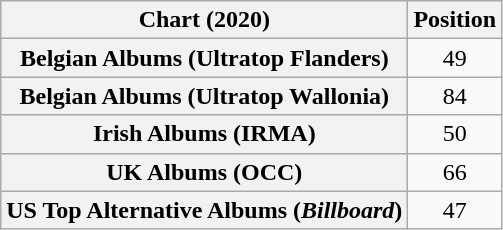<table class="wikitable sortable plainrowheaders" style="text-align:center">
<tr>
<th scope="col">Chart (2020)</th>
<th scope="col">Position</th>
</tr>
<tr>
<th scope="row">Belgian Albums (Ultratop Flanders)</th>
<td>49</td>
</tr>
<tr>
<th scope="row">Belgian Albums (Ultratop Wallonia)</th>
<td>84</td>
</tr>
<tr>
<th scope="row">Irish Albums (IRMA)</th>
<td>50</td>
</tr>
<tr>
<th scope="row">UK Albums (OCC)</th>
<td>66</td>
</tr>
<tr>
<th scope="row">US Top Alternative Albums (<em>Billboard</em>)</th>
<td>47</td>
</tr>
</table>
